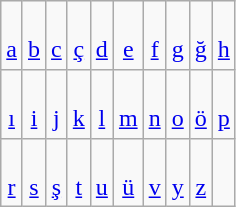<table class="wikitable" style="line-height: 1.2">
<tr align=center>
<td> <br> <a href='#'>a</a></td>
<td> <br> <a href='#'>b</a></td>
<td> <br> <a href='#'>c</a></td>
<td> <br> <a href='#'>ç</a></td>
<td> <br> <a href='#'>d</a></td>
<td> <br> <a href='#'>e</a></td>
<td> <br> <a href='#'>f</a></td>
<td> <br> <a href='#'>g</a></td>
<td> <br> <a href='#'>ğ</a></td>
<td> <br> <a href='#'>h</a></td>
</tr>
<tr align=center>
<td> <br> <a href='#'>ı</a></td>
<td> <br> <a href='#'>i</a></td>
<td> <br> <a href='#'>j</a></td>
<td> <br> <a href='#'>k</a></td>
<td> <br> <a href='#'>l</a></td>
<td> <br> <a href='#'>m</a></td>
<td> <br> <a href='#'>n</a></td>
<td> <br> <a href='#'>o</a></td>
<td> <br> <a href='#'>ö</a></td>
<td> <br> <a href='#'>p</a></td>
</tr>
<tr align=center>
<td> <br> <a href='#'>r</a></td>
<td> <br> <a href='#'>s</a></td>
<td> <br> <a href='#'>ş</a></td>
<td> <br> <a href='#'>t</a></td>
<td> <br> <a href='#'>u</a></td>
<td> <br> <a href='#'>ü</a></td>
<td> <br> <a href='#'>v</a></td>
<td> <br> <a href='#'>y</a></td>
<td> <br> <a href='#'>z</a></td>
<td> <br>  </td>
</tr>
</table>
